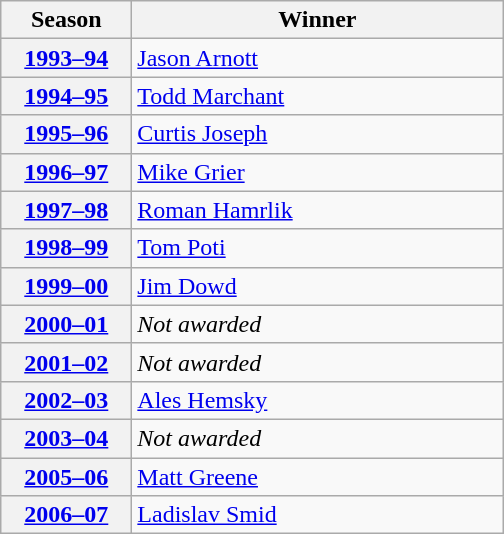<table class="wikitable">
<tr>
<th scope="col" style="width:5em">Season</th>
<th scope="col" style="width:15em">Winner</th>
</tr>
<tr>
<th scope="row"><a href='#'>1993–94</a></th>
<td><a href='#'>Jason Arnott</a></td>
</tr>
<tr>
<th scope="row"><a href='#'>1994–95</a></th>
<td><a href='#'>Todd Marchant</a></td>
</tr>
<tr>
<th scope="row"><a href='#'>1995–96</a></th>
<td><a href='#'>Curtis Joseph</a></td>
</tr>
<tr>
<th scope="row"><a href='#'>1996–97</a></th>
<td><a href='#'>Mike Grier</a></td>
</tr>
<tr>
<th scope="row"><a href='#'>1997–98</a></th>
<td><a href='#'>Roman Hamrlik</a></td>
</tr>
<tr>
<th scope="row"><a href='#'>1998–99</a></th>
<td><a href='#'>Tom Poti</a></td>
</tr>
<tr>
<th scope="row"><a href='#'>1999–00</a></th>
<td><a href='#'>Jim Dowd</a></td>
</tr>
<tr>
<th scope="row"><a href='#'>2000–01</a></th>
<td><em>Not awarded</em></td>
</tr>
<tr>
<th scope="row"><a href='#'>2001–02</a></th>
<td><em>Not awarded</em></td>
</tr>
<tr>
<th scope="row"><a href='#'>2002–03</a></th>
<td><a href='#'>Ales Hemsky</a></td>
</tr>
<tr>
<th scope="row"><a href='#'>2003–04</a></th>
<td><em>Not awarded</em></td>
</tr>
<tr>
<th scope="row"><a href='#'>2005–06</a></th>
<td><a href='#'>Matt Greene</a></td>
</tr>
<tr>
<th scope="row"><a href='#'>2006–07</a></th>
<td><a href='#'>Ladislav Smid</a></td>
</tr>
</table>
